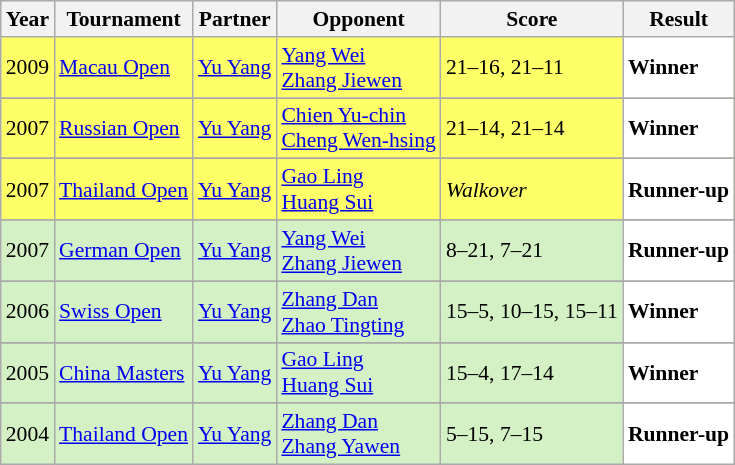<table class="sortable wikitable" style="font-size: 90%;">
<tr>
<th>Year</th>
<th>Tournament</th>
<th>Partner</th>
<th>Opponent</th>
<th>Score</th>
<th>Result</th>
</tr>
<tr style="background:#FFFF67">
<td align="center">2009</td>
<td align="left"><a href='#'>Macau Open</a></td>
<td align="left"> <a href='#'>Yu Yang</a></td>
<td align="left"> <a href='#'>Yang Wei</a> <br>  <a href='#'>Zhang Jiewen</a></td>
<td align="left">21–16, 21–11</td>
<td style="text-align:left; background:white"> <strong>Winner</strong></td>
</tr>
<tr>
</tr>
<tr style="background:#FFFF67">
<td align="center">2007</td>
<td align="left"><a href='#'>Russian Open</a></td>
<td align="left"> <a href='#'>Yu Yang</a></td>
<td align="left"> <a href='#'>Chien Yu-chin</a> <br>  <a href='#'>Cheng Wen-hsing</a></td>
<td align="left">21–14, 21–14</td>
<td style="text-align:left; background:white"> <strong>Winner</strong></td>
</tr>
<tr>
</tr>
<tr style="background:#FFFF67">
<td align="center">2007</td>
<td align="left"><a href='#'>Thailand Open</a></td>
<td align="left"> <a href='#'>Yu Yang</a></td>
<td align="left"> <a href='#'>Gao Ling</a> <br>  <a href='#'>Huang Sui</a></td>
<td align="left"><em>Walkover</em></td>
<td style="text-align:left; background:white"> <strong>Runner-up</strong></td>
</tr>
<tr>
</tr>
<tr style="background:#D4F1C5">
<td align="center">2007</td>
<td align="left"><a href='#'>German Open</a></td>
<td align="left"> <a href='#'>Yu Yang</a></td>
<td align="left"> <a href='#'>Yang Wei</a> <br>  <a href='#'>Zhang Jiewen</a></td>
<td align="left">8–21, 7–21</td>
<td style="text-align:left; background:white"> <strong>Runner-up</strong></td>
</tr>
<tr>
</tr>
<tr style="background:#D4F1C5">
<td align="center">2006</td>
<td align="left"><a href='#'>Swiss Open</a></td>
<td align="left"> <a href='#'>Yu Yang</a></td>
<td align="left"> <a href='#'>Zhang Dan</a> <br>  <a href='#'>Zhao Tingting</a></td>
<td align="left">15–5, 10–15, 15–11</td>
<td style="text-align:left; background:white"> <strong>Winner</strong></td>
</tr>
<tr>
</tr>
<tr style="background:#D4F1C5">
<td align="center">2005</td>
<td align="left"><a href='#'>China Masters</a></td>
<td align="left"> <a href='#'>Yu Yang</a></td>
<td align="left"> <a href='#'>Gao Ling</a> <br>  <a href='#'>Huang Sui</a></td>
<td align="left">15–4, 17–14</td>
<td style="text-align:left; background:white"> <strong>Winner</strong></td>
</tr>
<tr>
</tr>
<tr style="background:#D4F1C5">
<td align="center">2004</td>
<td align="left"><a href='#'>Thailand Open</a></td>
<td align="left"> <a href='#'>Yu Yang</a></td>
<td align="left"> <a href='#'>Zhang Dan</a> <br>  <a href='#'>Zhang Yawen</a></td>
<td align="left">5–15, 7–15</td>
<td style="text-align:left; background:white"> <strong>Runner-up</strong></td>
</tr>
</table>
